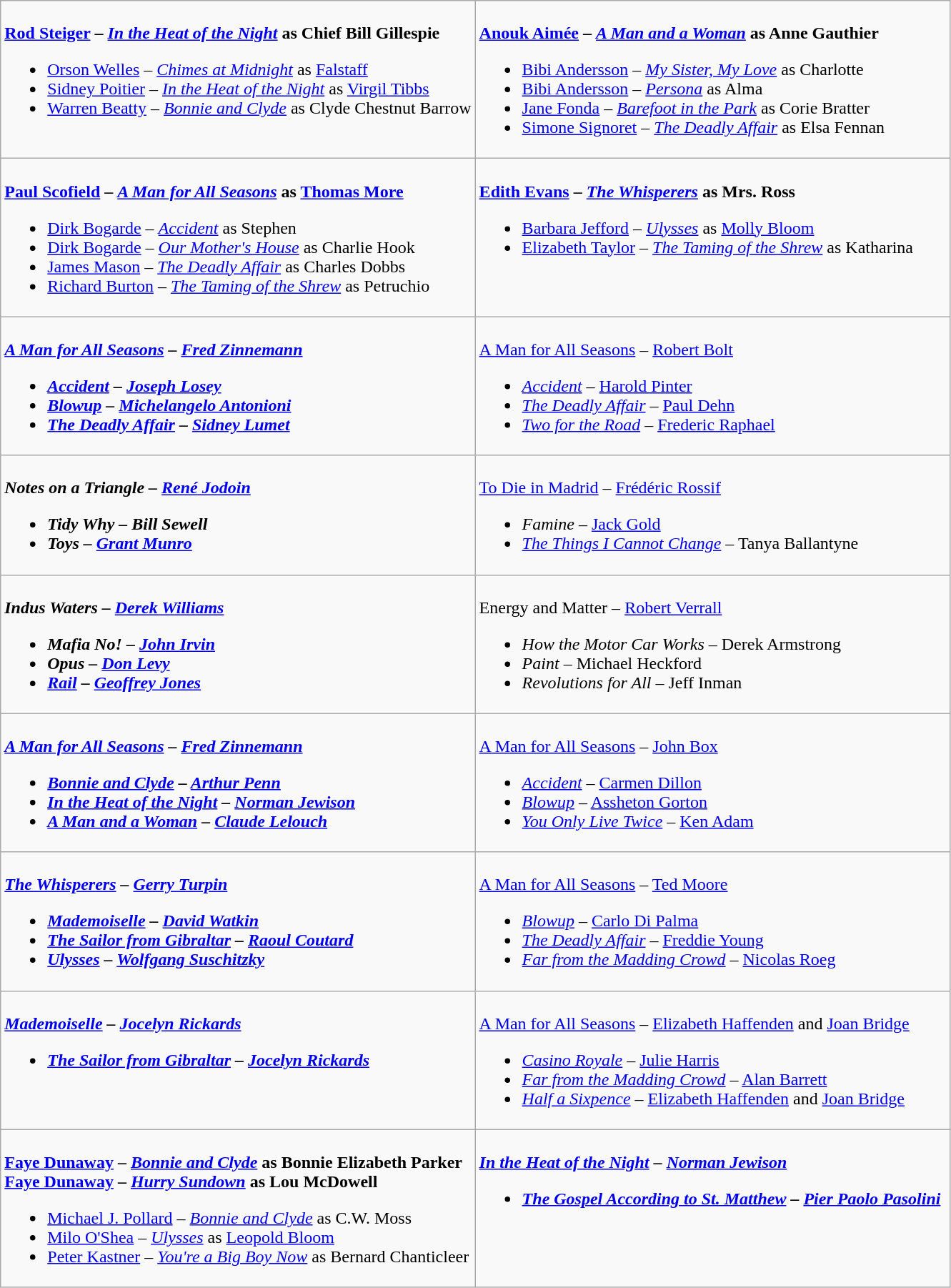<table class=wikitable>
<tr>
<td valign="top" width="50%"><br><strong><a href='#'>Rod Steiger</a> – <em><a href='#'>In the Heat of the Night</a></em> as Chief Bill Gillespie</strong><ul><li><a href='#'>Orson Welles</a> – <em><a href='#'>Chimes at Midnight</a></em> as <a href='#'>Falstaff</a></li><li><a href='#'>Sidney Poitier</a> – <em><a href='#'>In the Heat of the Night</a></em> as <a href='#'>Virgil Tibbs</a></li><li><a href='#'>Warren Beatty</a> – <em><a href='#'>Bonnie and Clyde</a></em> as Clyde Chestnut Barrow</li></ul></td>
<td valign="top" width="50%"><br><strong><a href='#'>Anouk Aimée</a> – <em><a href='#'>A Man and a Woman</a></em> as Anne Gauthier</strong><ul><li><a href='#'>Bibi Andersson</a> – <em><a href='#'>My Sister, My Love</a></em> as Charlotte</li><li><a href='#'>Bibi Andersson</a> – <em><a href='#'>Persona</a></em> as Alma</li><li><a href='#'>Jane Fonda</a> – <em><a href='#'>Barefoot in the Park</a></em> as Corie Bratter</li><li><a href='#'>Simone Signoret</a> – <em><a href='#'>The Deadly Affair</a></em> as Elsa Fennan</li></ul></td>
</tr>
<tr>
<td valign="top" width="50%"><br><strong><a href='#'>Paul Scofield</a> – <em><a href='#'>A Man for All Seasons</a></em> as <a href='#'>Thomas More</a></strong><ul><li><a href='#'>Dirk Bogarde</a> – <em><a href='#'>Accident</a></em> as Stephen</li><li><a href='#'>Dirk Bogarde</a> – <em><a href='#'>Our Mother's House</a></em> as Charlie Hook</li><li><a href='#'>James Mason</a> – <em><a href='#'>The Deadly Affair</a></em> as Charles Dobbs</li><li><a href='#'>Richard Burton</a> – <em><a href='#'>The Taming of the Shrew</a></em> as Petruchio</li></ul></td>
<td valign="top" width="50%"><br><strong><a href='#'>Edith Evans</a> – <em><a href='#'>The Whisperers</a></em> as Mrs. Ross</strong><ul><li><a href='#'>Barbara Jefford</a> – <em><a href='#'>Ulysses</a></em> as <a href='#'>Molly Bloom</a></li><li><a href='#'>Elizabeth Taylor</a> – <em><a href='#'>The Taming of the Shrew</a></em> as Katharina</li></ul></td>
</tr>
<tr>
<td valign="top" width="50%"><br><strong><em><a href='#'>A Man for All Seasons</a><em> – <a href='#'>Fred Zinnemann</a><strong><ul><li></em><a href='#'>Accident</a><em> – <a href='#'>Joseph Losey</a></li><li></em><a href='#'>Blowup</a><em> – <a href='#'>Michelangelo Antonioni</a></li><li></em><a href='#'>The Deadly Affair</a><em> – <a href='#'>Sidney Lumet</a></li></ul></td>
<td valign="top" width="50%"><br></em></strong><a href='#'>A Man for All Seasons</a></em> – <a href='#'>Robert Bolt</a></strong><ul><li><em><a href='#'>Accident</a></em> – <a href='#'>Harold Pinter</a></li><li><em><a href='#'>The Deadly Affair</a></em> – <a href='#'>Paul Dehn</a></li><li><em><a href='#'>Two for the Road</a></em> – <a href='#'>Frederic Raphael</a></li></ul></td>
</tr>
<tr>
<td valign="top" width="50%"><br><strong><em>Notes on a Triangle<em> – <a href='#'>René Jodoin</a><strong><ul><li></em>Tidy Why<em> – Bill Sewell</li><li></em>Toys<em> – <a href='#'>Grant Munro</a></li></ul></td>
<td valign="top" width="50%"><br></em></strong><a href='#'>To Die in Madrid</a></em> – <a href='#'>Frédéric Rossif</a></strong><ul><li><em>Famine</em> – <a href='#'>Jack Gold</a></li><li><em><a href='#'>The Things I Cannot Change</a></em> – Tanya Ballantyne</li></ul></td>
</tr>
<tr>
<td valign="top" width="50%"><br><strong><em>Indus Waters<em> – <a href='#'>Derek Williams</a><strong><ul><li></em>Mafia No!<em> – <a href='#'>John Irvin</a></li><li></em>Opus<em> – <a href='#'>Don Levy</a></li><li></em><a href='#'>Rail</a><em> – <a href='#'>Geoffrey Jones</a></li></ul></td>
<td valign="top" width="50%"><br></em></strong>Energy and Matter</em> – <a href='#'>Robert Verrall</a></strong><ul><li><em>How the Motor Car Works</em> – Derek Armstrong</li><li><em>Paint</em> – Michael Heckford</li><li><em>Revolutions for All</em> – Jeff Inman</li></ul></td>
</tr>
<tr>
<td valign="top" width="50%"><br><strong><em><a href='#'>A Man for All Seasons</a><em> – <a href='#'>Fred Zinnemann</a><strong><ul><li></em><a href='#'>Bonnie and Clyde</a><em> – <a href='#'>Arthur Penn</a></li><li></em><a href='#'>In the Heat of the Night</a><em> – <a href='#'>Norman Jewison</a></li><li></em><a href='#'>A Man and a Woman</a><em> – <a href='#'>Claude Lelouch</a></li></ul></td>
<td valign="top" width="50%"><br></em></strong><a href='#'>A Man for All Seasons</a></em> – <a href='#'>John Box</a></strong><ul><li><em><a href='#'>Accident</a></em> – <a href='#'>Carmen Dillon</a></li><li><em><a href='#'>Blowup</a></em> – <a href='#'>Assheton Gorton</a></li><li><em><a href='#'>You Only Live Twice</a></em> – <a href='#'>Ken Adam</a></li></ul></td>
</tr>
<tr>
<td valign="top" width="50%"><br><strong><em><a href='#'>The Whisperers</a><em> – <a href='#'>Gerry Turpin</a><strong><ul><li></em><a href='#'>Mademoiselle</a><em> – <a href='#'>David Watkin</a></li><li></em><a href='#'>The Sailor from Gibraltar</a><em> – <a href='#'>Raoul Coutard</a></li><li></em><a href='#'>Ulysses</a><em> – <a href='#'>Wolfgang Suschitzky</a></li></ul></td>
<td valign="top" width="50%"><br></em></strong><a href='#'>A Man for All Seasons</a></em> – <a href='#'>Ted Moore</a></strong><ul><li><em><a href='#'>Blowup</a></em> – <a href='#'>Carlo Di Palma</a></li><li><em><a href='#'>The Deadly Affair</a></em> – <a href='#'>Freddie Young</a></li><li><em><a href='#'>Far from the Madding Crowd</a></em> – <a href='#'>Nicolas Roeg</a></li></ul></td>
</tr>
<tr>
<td valign="top" width="50%"><br><strong><em><a href='#'>Mademoiselle</a><em> – <a href='#'>Jocelyn Rickards</a><strong><ul><li></em><a href='#'>The Sailor from Gibraltar</a><em> – <a href='#'>Jocelyn Rickards</a></li></ul></td>
<td valign="top" width="50%"><br></em></strong><a href='#'>A Man for All Seasons</a></em> – <a href='#'>Elizabeth Haffenden</a> and <a href='#'>Joan Bridge</a></strong><ul><li><em><a href='#'>Casino Royale</a></em> – <a href='#'>Julie Harris</a></li><li><em><a href='#'>Far from the Madding Crowd</a></em> – <a href='#'>Alan Barrett</a></li><li><em><a href='#'>Half a Sixpence</a></em> – <a href='#'>Elizabeth Haffenden</a> and <a href='#'>Joan Bridge</a></li></ul></td>
</tr>
<tr>
<td valign="top" width="50%"><br><strong><a href='#'>Faye Dunaway</a> – <em><a href='#'>Bonnie and Clyde</a></em> as Bonnie Elizabeth Parker<br><a href='#'>Faye Dunaway</a> – <em><a href='#'>Hurry Sundown</a></em> as Lou McDowell</strong><ul><li><a href='#'>Michael J. Pollard</a><em> – <a href='#'>Bonnie and Clyde</a></em> as C.W. Moss</li><li><a href='#'>Milo O'Shea</a><em> – <a href='#'>Ulysses</a></em> as <a href='#'>Leopold Bloom</a></li><li><a href='#'>Peter Kastner</a><em> – <a href='#'>You're a Big Boy Now</a></em> as Bernard Chanticleer</li></ul></td>
<td valign="top" width="50%"><br><strong><em><a href='#'>In the Heat of the Night</a><em> – <a href='#'>Norman Jewison</a><strong><ul><li></em><a href='#'>The Gospel According to St. Matthew</a><em> – <a href='#'>Pier Paolo Pasolini</a></li></ul></td>
</tr>
</table>
